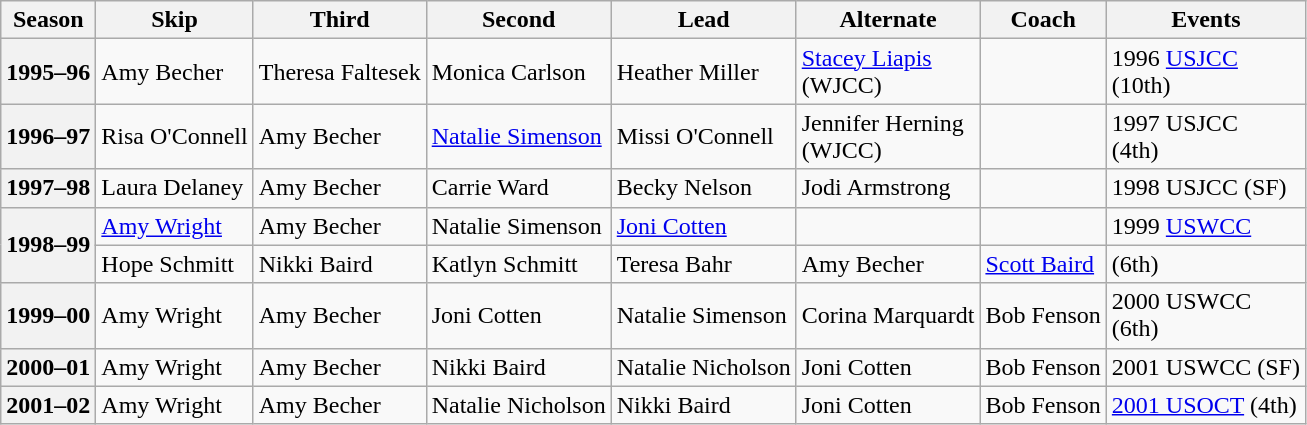<table class="wikitable">
<tr>
<th scope="col">Season</th>
<th scope="col">Skip</th>
<th scope="col">Third</th>
<th scope="col">Second</th>
<th scope="col">Lead</th>
<th scope="col">Alternate</th>
<th scope="col">Coach</th>
<th scope="col">Events</th>
</tr>
<tr>
<th scope="row">1995–96</th>
<td>Amy Becher</td>
<td>Theresa Faltesek</td>
<td>Monica Carlson</td>
<td>Heather Miller</td>
<td><a href='#'>Stacey Liapis</a><br>(WJCC)</td>
<td></td>
<td>1996 <a href='#'>USJCC</a> <br> (10th)</td>
</tr>
<tr>
<th scope="row">1996–97</th>
<td>Risa O'Connell</td>
<td>Amy Becher</td>
<td><a href='#'>Natalie Simenson</a></td>
<td>Missi O'Connell</td>
<td>Jennifer Herning<br>(WJCC)</td>
<td></td>
<td>1997 USJCC <br> (4th)</td>
</tr>
<tr>
<th scope="row">1997–98</th>
<td>Laura Delaney</td>
<td>Amy Becher</td>
<td>Carrie Ward</td>
<td>Becky Nelson</td>
<td>Jodi Armstrong</td>
<td></td>
<td>1998 USJCC (SF)</td>
</tr>
<tr>
<th scope="row" rowspan=2>1998–99</th>
<td><a href='#'>Amy Wright</a></td>
<td>Amy Becher</td>
<td>Natalie Simenson</td>
<td><a href='#'>Joni Cotten</a></td>
<td></td>
<td></td>
<td>1999 <a href='#'>USWCC</a> </td>
</tr>
<tr>
<td>Hope Schmitt</td>
<td>Nikki Baird</td>
<td>Katlyn Schmitt</td>
<td>Teresa Bahr</td>
<td>Amy Becher</td>
<td><a href='#'>Scott Baird</a></td>
<td> (6th)</td>
</tr>
<tr>
<th scope="row">1999–00</th>
<td>Amy Wright</td>
<td>Amy Becher</td>
<td>Joni Cotten</td>
<td>Natalie Simenson</td>
<td>Corina Marquardt</td>
<td>Bob Fenson</td>
<td>2000 USWCC <br> (6th)</td>
</tr>
<tr>
<th scope="row">2000–01</th>
<td>Amy Wright</td>
<td>Amy Becher</td>
<td>Nikki Baird</td>
<td>Natalie Nicholson</td>
<td>Joni Cotten</td>
<td>Bob Fenson</td>
<td>2001 USWCC (SF)</td>
</tr>
<tr>
<th scope="row">2001–02</th>
<td>Amy Wright</td>
<td>Amy Becher</td>
<td>Natalie Nicholson</td>
<td>Nikki Baird</td>
<td>Joni Cotten</td>
<td>Bob Fenson</td>
<td><a href='#'>2001 USOCT</a> (4th)</td>
</tr>
</table>
